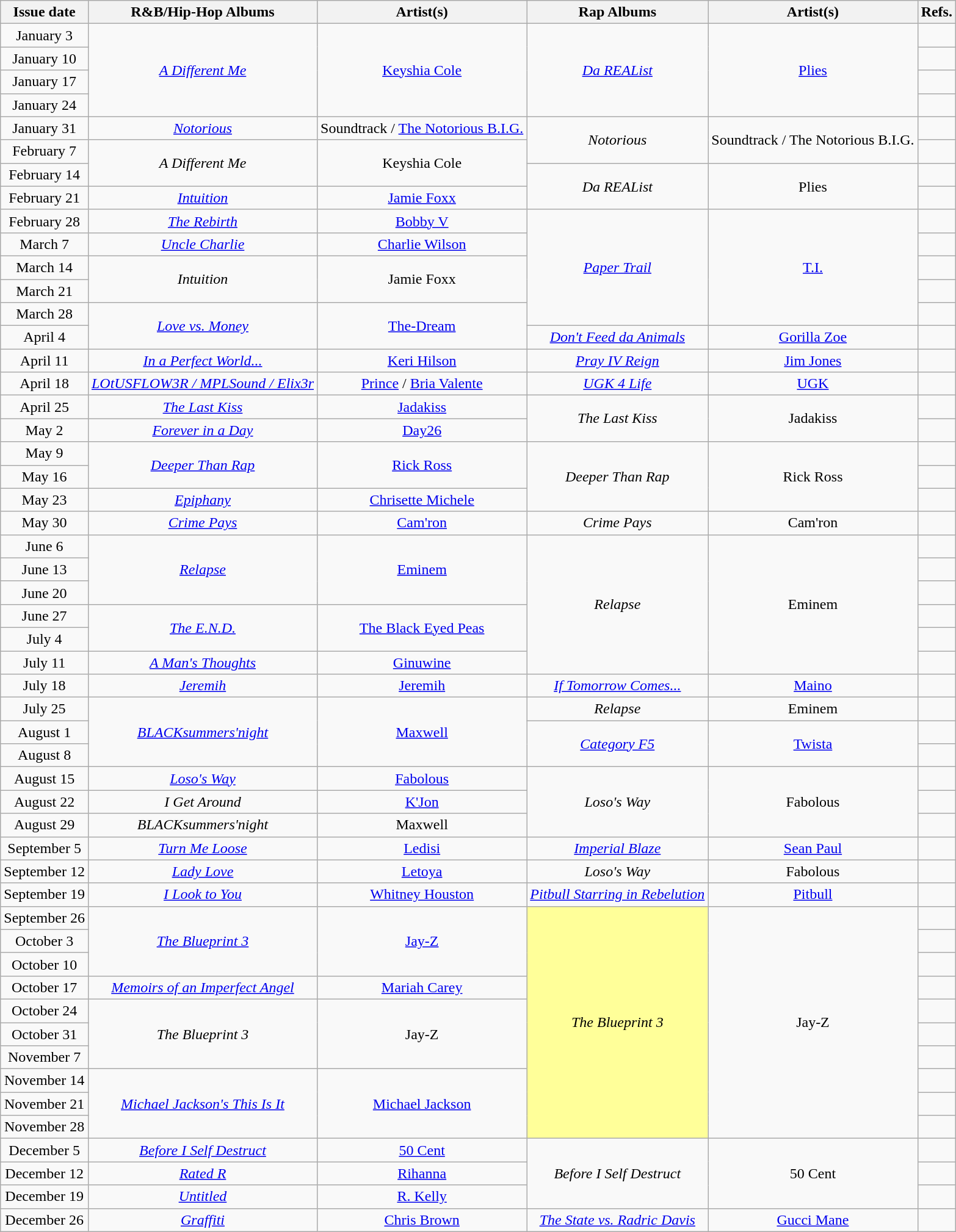<table class="wikitable" style="text-align: center;">
<tr>
<th>Issue date</th>
<th>R&B/Hip-Hop Albums</th>
<th>Artist(s)</th>
<th>Rap Albums</th>
<th>Artist(s)</th>
<th>Refs.</th>
</tr>
<tr>
<td>January 3</td>
<td rowspan="4"><em><a href='#'>A Different Me</a></em></td>
<td rowspan="4"><a href='#'>Keyshia Cole</a></td>
<td rowspan="4"><em><a href='#'>Da REAList</a></em></td>
<td rowspan="4"><a href='#'>Plies</a></td>
<td></td>
</tr>
<tr>
<td>January 10</td>
<td></td>
</tr>
<tr>
<td>January 17</td>
<td></td>
</tr>
<tr>
<td>January 24</td>
<td></td>
</tr>
<tr>
<td>January 31</td>
<td><em><a href='#'>Notorious</a></em></td>
<td>Soundtrack / <a href='#'>The Notorious B.I.G.</a></td>
<td rowspan="2"><em>Notorious</em></td>
<td rowspan="2">Soundtrack / The Notorious B.I.G.</td>
<td></td>
</tr>
<tr>
<td>February 7</td>
<td rowspan="2"><em>A Different Me</em></td>
<td rowspan="2">Keyshia Cole</td>
<td></td>
</tr>
<tr>
<td>February 14</td>
<td rowspan="2"><em>Da REAList</em></td>
<td rowspan="2">Plies</td>
<td></td>
</tr>
<tr>
<td>February 21</td>
<td><em><a href='#'>Intuition</a></em></td>
<td><a href='#'>Jamie Foxx</a></td>
<td></td>
</tr>
<tr>
<td>February 28</td>
<td><em><a href='#'>The Rebirth</a></em></td>
<td><a href='#'>Bobby V</a></td>
<td rowspan="5"><em><a href='#'>Paper Trail</a></em></td>
<td rowspan="5"><a href='#'>T.I.</a></td>
<td></td>
</tr>
<tr>
<td>March 7</td>
<td><em><a href='#'>Uncle Charlie</a></em></td>
<td><a href='#'>Charlie Wilson</a></td>
<td></td>
</tr>
<tr>
<td>March 14</td>
<td rowspan="2"><em>Intuition</em></td>
<td rowspan="2">Jamie Foxx</td>
<td></td>
</tr>
<tr>
<td>March 21</td>
<td></td>
</tr>
<tr>
<td>March 28</td>
<td rowspan="2"><em><a href='#'>Love vs. Money</a></em></td>
<td rowspan="2"><a href='#'>The-Dream</a></td>
<td></td>
</tr>
<tr>
<td>April 4</td>
<td><em><a href='#'>Don't Feed da Animals</a></em></td>
<td><a href='#'>Gorilla Zoe</a></td>
<td></td>
</tr>
<tr>
<td>April 11</td>
<td><em><a href='#'>In a Perfect World...</a></em></td>
<td><a href='#'>Keri Hilson</a></td>
<td><em><a href='#'>Pray IV Reign</a></em></td>
<td><a href='#'>Jim Jones</a></td>
<td></td>
</tr>
<tr>
<td>April 18</td>
<td><em><a href='#'>LOtUSFLOW3R / MPLSound / Elix3r</a></em></td>
<td><a href='#'>Prince</a> / <a href='#'>Bria Valente</a></td>
<td><em><a href='#'>UGK 4 Life</a></em></td>
<td><a href='#'>UGK</a></td>
<td></td>
</tr>
<tr>
<td>April 25</td>
<td><em><a href='#'>The Last Kiss</a></em></td>
<td><a href='#'>Jadakiss</a></td>
<td rowspan="2"><em>The Last Kiss</em></td>
<td rowspan="2">Jadakiss</td>
<td></td>
</tr>
<tr>
<td>May 2</td>
<td><em><a href='#'>Forever in a Day</a></em></td>
<td><a href='#'>Day26</a></td>
<td></td>
</tr>
<tr>
<td>May 9</td>
<td rowspan="2"><em><a href='#'>Deeper Than Rap</a></em></td>
<td rowspan="2"><a href='#'>Rick Ross</a></td>
<td rowspan="3"><em>Deeper Than Rap</em></td>
<td rowspan="3">Rick Ross</td>
<td></td>
</tr>
<tr>
<td>May 16</td>
<td></td>
</tr>
<tr>
<td>May 23</td>
<td><em><a href='#'>Epiphany</a></em></td>
<td><a href='#'>Chrisette Michele</a></td>
<td></td>
</tr>
<tr>
<td>May 30</td>
<td><em><a href='#'>Crime Pays</a></em></td>
<td><a href='#'>Cam'ron</a></td>
<td><em>Crime Pays</em></td>
<td>Cam'ron</td>
<td></td>
</tr>
<tr>
<td>June 6</td>
<td rowspan="3"><em><a href='#'>Relapse</a></em></td>
<td rowspan="3"><a href='#'>Eminem</a></td>
<td rowspan="6"><em>Relapse</em></td>
<td rowspan="6">Eminem</td>
<td></td>
</tr>
<tr>
<td>June 13</td>
<td></td>
</tr>
<tr>
<td>June 20</td>
<td></td>
</tr>
<tr>
<td>June 27</td>
<td rowspan="2"><em><a href='#'>The E.N.D.</a></em></td>
<td rowspan="2"><a href='#'>The Black Eyed Peas</a></td>
<td></td>
</tr>
<tr>
<td>July 4</td>
<td></td>
</tr>
<tr>
<td>July 11</td>
<td><em><a href='#'>A Man's Thoughts</a></em></td>
<td><a href='#'>Ginuwine</a></td>
<td></td>
</tr>
<tr>
<td>July 18</td>
<td><em><a href='#'>Jeremih</a></em></td>
<td><a href='#'>Jeremih</a></td>
<td><em><a href='#'>If Tomorrow Comes...</a></em></td>
<td><a href='#'>Maino</a></td>
<td></td>
</tr>
<tr>
<td>July 25</td>
<td rowspan="3"><em><a href='#'>BLACKsummers'night</a></em></td>
<td rowspan="3"><a href='#'>Maxwell</a></td>
<td><em>Relapse</em></td>
<td>Eminem</td>
<td></td>
</tr>
<tr>
<td>August 1</td>
<td rowspan="2"><em><a href='#'>Category F5</a></em></td>
<td rowspan="2"><a href='#'>Twista</a></td>
<td></td>
</tr>
<tr>
<td>August 8</td>
<td></td>
</tr>
<tr>
<td>August 15</td>
<td><em><a href='#'>Loso's Way</a></em></td>
<td><a href='#'>Fabolous</a></td>
<td rowspan="3"><em>Loso's Way</em></td>
<td rowspan="3">Fabolous</td>
<td></td>
</tr>
<tr>
<td>August 22</td>
<td><em>I Get Around</em></td>
<td><a href='#'>K'Jon</a></td>
<td></td>
</tr>
<tr>
<td>August 29</td>
<td><em>BLACKsummers'night</em></td>
<td>Maxwell</td>
<td></td>
</tr>
<tr>
<td>September 5</td>
<td><em><a href='#'>Turn Me Loose</a></em></td>
<td><a href='#'>Ledisi</a></td>
<td><em><a href='#'>Imperial Blaze</a></em></td>
<td><a href='#'>Sean Paul</a></td>
<td></td>
</tr>
<tr>
<td>September 12</td>
<td><em><a href='#'>Lady Love</a></em></td>
<td><a href='#'>Letoya</a></td>
<td><em>Loso's Way</em></td>
<td>Fabolous</td>
<td></td>
</tr>
<tr>
<td>September 19</td>
<td><em><a href='#'>I Look to You</a></em></td>
<td><a href='#'>Whitney Houston</a></td>
<td><em><a href='#'>Pitbull Starring in Rebelution</a></em></td>
<td><a href='#'>Pitbull</a></td>
<td></td>
</tr>
<tr>
<td>September 26</td>
<td rowspan="3"><em><a href='#'>The Blueprint 3</a></em></td>
<td rowspan="3"><a href='#'>Jay-Z</a></td>
<td rowspan="10" bgcolor=#FFFF99><em>The Blueprint 3</em> </td>
<td rowspan="10">Jay-Z</td>
<td></td>
</tr>
<tr>
<td>October 3</td>
<td></td>
</tr>
<tr>
<td>October 10</td>
<td></td>
</tr>
<tr>
<td>October 17</td>
<td><em><a href='#'>Memoirs of an Imperfect Angel</a></em></td>
<td><a href='#'>Mariah Carey</a></td>
<td></td>
</tr>
<tr>
<td>October 24</td>
<td rowspan="3"><em>The Blueprint 3</em></td>
<td rowspan="3">Jay-Z</td>
<td></td>
</tr>
<tr>
<td>October 31</td>
<td></td>
</tr>
<tr>
<td>November 7</td>
<td></td>
</tr>
<tr>
<td>November 14</td>
<td rowspan="3"><em><a href='#'>Michael Jackson's This Is It</a></em></td>
<td rowspan="3"><a href='#'>Michael Jackson</a></td>
<td></td>
</tr>
<tr>
<td>November 21</td>
<td></td>
</tr>
<tr>
<td>November 28</td>
<td></td>
</tr>
<tr>
<td>December 5</td>
<td><em><a href='#'>Before I Self Destruct</a></em></td>
<td><a href='#'>50 Cent</a></td>
<td rowspan="3"><em>Before I Self Destruct</em></td>
<td rowspan="3">50 Cent</td>
<td></td>
</tr>
<tr>
<td>December 12</td>
<td><em><a href='#'>Rated R</a></em></td>
<td><a href='#'>Rihanna</a></td>
<td></td>
</tr>
<tr>
<td>December 19</td>
<td><em><a href='#'>Untitled</a></em></td>
<td><a href='#'>R. Kelly</a></td>
<td></td>
</tr>
<tr>
<td>December 26</td>
<td><em><a href='#'>Graffiti</a></em></td>
<td><a href='#'>Chris Brown</a></td>
<td><em><a href='#'>The State vs. Radric Davis</a></em></td>
<td><a href='#'>Gucci Mane</a></td>
<td></td>
</tr>
</table>
